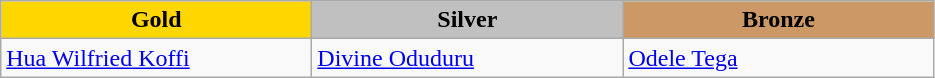<table class="wikitable" style="text-align:left">
<tr align="center">
<td width=200 bgcolor=gold><strong>Gold</strong></td>
<td width=200 bgcolor=silver><strong>Silver</strong></td>
<td width=200 bgcolor=CC9966><strong>Bronze</strong></td>
</tr>
<tr>
<td><a href='#'>Hua Wilfried Koffi</a><br><em></em></td>
<td><a href='#'>Divine Oduduru</a><br><em></em></td>
<td><a href='#'>Odele Tega</a><br><em></em></td>
</tr>
</table>
